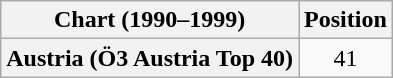<table class="wikitable plainrowheaders" style="text-align:center">
<tr>
<th>Chart (1990–1999)</th>
<th>Position</th>
</tr>
<tr>
<th scope="row">Austria (Ö3 Austria Top 40)</th>
<td>41</td>
</tr>
</table>
